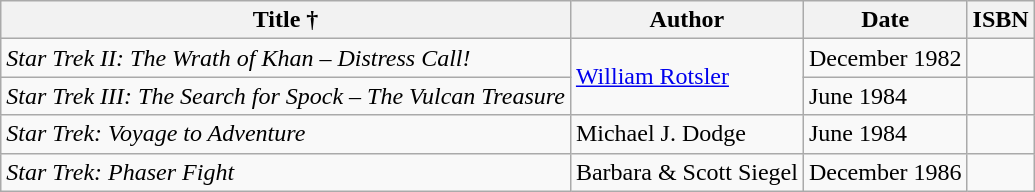<table class="wikitable">
<tr>
<th>Title †</th>
<th>Author</th>
<th>Date</th>
<th>ISBN</th>
</tr>
<tr>
<td><em>Star Trek II: The Wrath of Khan – Distress Call!</em></td>
<td rowspan="2"><a href='#'>William Rotsler</a></td>
<td>December 1982</td>
<td></td>
</tr>
<tr>
<td><em>Star Trek III: The Search for Spock – The Vulcan Treasure</em></td>
<td>June 1984</td>
<td></td>
</tr>
<tr>
<td><em>Star Trek: Voyage to Adventure</em></td>
<td>Michael J. Dodge</td>
<td>June 1984</td>
<td></td>
</tr>
<tr>
<td><em>Star Trek: Phaser Fight</em></td>
<td>Barbara & Scott Siegel</td>
<td>December 1986</td>
<td></td>
</tr>
</table>
